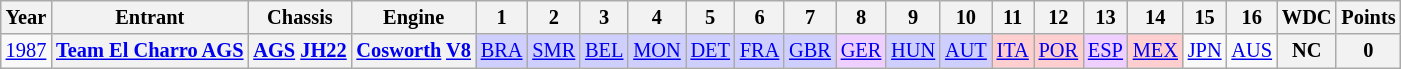<table class="wikitable" style="text-align:center; font-size:85%">
<tr>
<th>Year</th>
<th>Entrant</th>
<th>Chassis</th>
<th>Engine</th>
<th>1</th>
<th>2</th>
<th>3</th>
<th>4</th>
<th>5</th>
<th>6</th>
<th>7</th>
<th>8</th>
<th>9</th>
<th>10</th>
<th>11</th>
<th>12</th>
<th>13</th>
<th>14</th>
<th>15</th>
<th>16</th>
<th>WDC</th>
<th>Points</th>
</tr>
<tr>
<td><a href='#'>1987</a></td>
<th nowrap><a href='#'>Team El Charro AGS</a></th>
<th nowrap><a href='#'>AGS</a> <a href='#'>JH22</a></th>
<th nowrap><a href='#'>Cosworth</a> <a href='#'>V8</a></th>
<td style="background:#CFCFFF;"><a href='#'>BRA</a><br></td>
<td style="background:#CFCFFF;"><a href='#'>SMR</a><br></td>
<td style="background:#CFCFFF;"><a href='#'>BEL</a><br></td>
<td style="background:#CFCFFF;"><a href='#'>MON</a><br></td>
<td style="background:#CFCFFF;"><a href='#'>DET</a><br></td>
<td style="background:#CFCFFF;"><a href='#'>FRA</a><br></td>
<td style="background:#CFCFFF;"><a href='#'>GBR</a><br></td>
<td style="background:#EFCFFF;"><a href='#'>GER</a><br></td>
<td style="background:#CFCFFF;"><a href='#'>HUN</a><br></td>
<td style="background:#CFCFFF;"><a href='#'>AUT</a><br></td>
<td style="background:#FFCFCF;"><a href='#'>ITA</a><br></td>
<td style="background:#FFCFCF;"><a href='#'>POR</a><br></td>
<td style="background:#EFCFFF;"><a href='#'>ESP</a><br></td>
<td style="background:#FFCFCF;"><a href='#'>MEX</a><br></td>
<td><a href='#'>JPN</a></td>
<td><a href='#'>AUS</a></td>
<th>NC</th>
<th>0</th>
</tr>
</table>
